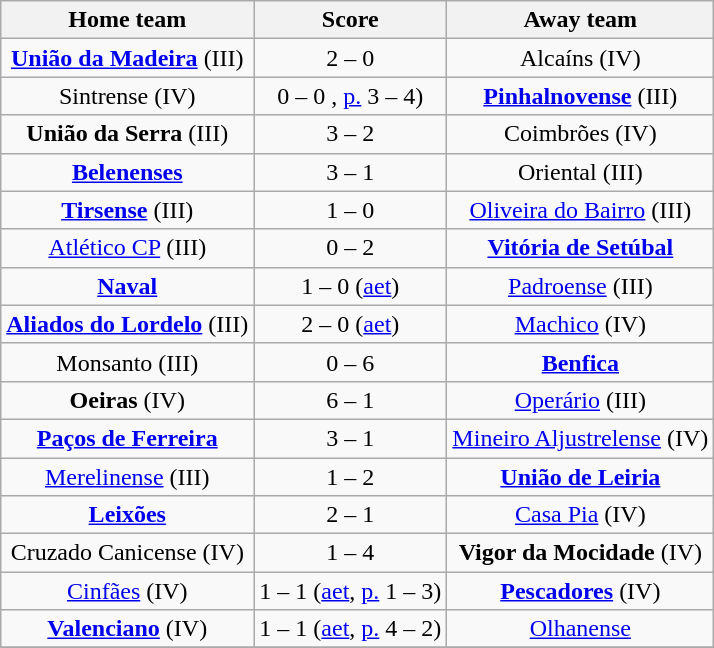<table class="wikitable" style="text-align: center">
<tr>
<th>Home team</th>
<th>Score</th>
<th>Away team</th>
</tr>
<tr>
<td><strong><a href='#'>União da Madeira</a></strong> (III)</td>
<td>2 – 0</td>
<td>Alcaíns (IV)</td>
</tr>
<tr>
<td>Sintrense (IV)</td>
<td>0 – 0 , <a href='#'>p.</a> 3 – 4)</td>
<td><strong><a href='#'>Pinhalnovense</a></strong> (III)</td>
</tr>
<tr>
<td><strong>União da Serra</strong> (III)</td>
<td>3 – 2</td>
<td>Coimbrões (IV)</td>
</tr>
<tr>
<td><strong><a href='#'>Belenenses</a></strong></td>
<td>3 – 1</td>
<td>Oriental (III)</td>
</tr>
<tr>
<td><strong><a href='#'>Tirsense</a></strong> (III)</td>
<td>1 – 0</td>
<td><a href='#'>Oliveira do Bairro</a> (III)</td>
</tr>
<tr>
<td><a href='#'>Atlético CP</a> (III)</td>
<td>0 – 2</td>
<td><strong><a href='#'>Vitória de Setúbal</a></strong></td>
</tr>
<tr>
<td><strong><a href='#'>Naval</a></strong></td>
<td>1 – 0 (<a href='#'>aet</a>)</td>
<td><a href='#'>Padroense</a> (III)</td>
</tr>
<tr>
<td><strong><a href='#'>Aliados do Lordelo</a></strong> (III)</td>
<td>2 – 0 (<a href='#'>aet</a>)</td>
<td><a href='#'>Machico</a> (IV)</td>
</tr>
<tr>
<td>Monsanto (III)</td>
<td>0 – 6</td>
<td><strong><a href='#'>Benfica</a></strong></td>
</tr>
<tr>
<td><strong>Oeiras</strong> (IV)</td>
<td>6 – 1</td>
<td><a href='#'>Operário</a> (III)</td>
</tr>
<tr>
<td><strong><a href='#'>Paços de Ferreira</a></strong></td>
<td>3 – 1</td>
<td><a href='#'>Mineiro Aljustrelense</a> (IV)</td>
</tr>
<tr>
<td><a href='#'>Merelinense</a> (III)</td>
<td>1 – 2</td>
<td><strong><a href='#'>União de Leiria</a></strong></td>
</tr>
<tr>
<td><strong><a href='#'>Leixões</a></strong></td>
<td>2 – 1</td>
<td><a href='#'>Casa Pia</a> (IV)</td>
</tr>
<tr>
<td>Cruzado Canicense (IV)</td>
<td>1 – 4</td>
<td><strong>Vigor da Mocidade</strong> (IV)</td>
</tr>
<tr>
<td><a href='#'>Cinfães</a> (IV)</td>
<td>1 – 1 (<a href='#'>aet</a>, <a href='#'>p.</a> 1 – 3)</td>
<td><strong><a href='#'>Pescadores</a></strong> (IV)</td>
</tr>
<tr>
<td><strong><a href='#'>Valenciano</a></strong> (IV)</td>
<td>1 – 1 (<a href='#'>aet</a>, <a href='#'>p.</a> 4 – 2)</td>
<td><a href='#'>Olhanense</a></td>
</tr>
<tr>
</tr>
</table>
